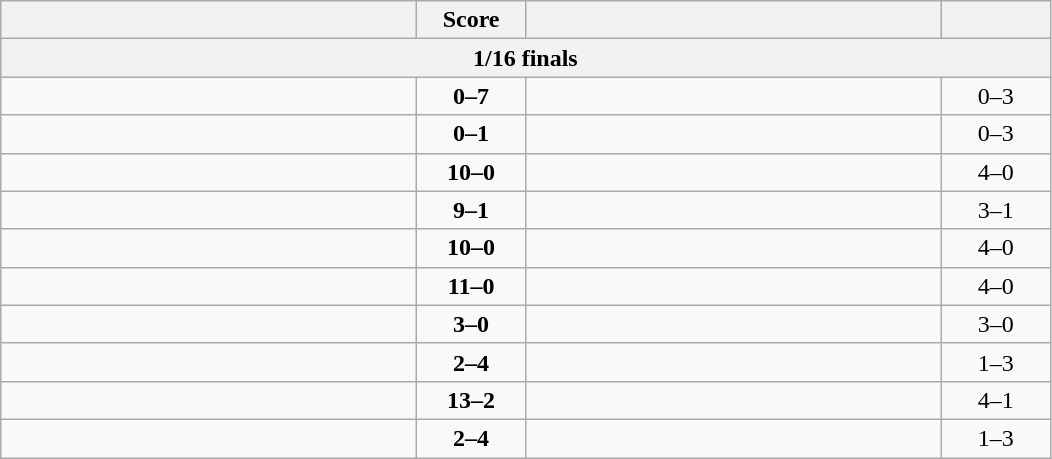<table class="wikitable" style="text-align: left; ">
<tr>
<th align="right" width="270"></th>
<th width="65">Score</th>
<th align="left" width="270"></th>
<th width="65"></th>
</tr>
<tr>
<th colspan=4>1/16 finals</th>
</tr>
<tr>
<td></td>
<td align="center"><strong>0–7</strong></td>
<td><strong></strong></td>
<td align=center>0–3 <strong></strong></td>
</tr>
<tr>
<td></td>
<td align="center"><strong>0–1</strong></td>
<td><strong></strong></td>
<td align=center>0–3 <strong></strong></td>
</tr>
<tr>
<td><strong></strong></td>
<td align="center"><strong>10–0</strong></td>
<td></td>
<td align=center>4–0 <strong></strong></td>
</tr>
<tr>
<td><strong></strong></td>
<td align="center"><strong>9–1</strong></td>
<td></td>
<td align=center>3–1 <strong></strong></td>
</tr>
<tr>
<td><strong></strong></td>
<td align="center"><strong>10–0</strong></td>
<td></td>
<td align=center>4–0 <strong></strong></td>
</tr>
<tr>
<td><strong></strong></td>
<td align="center"><strong>11–0</strong></td>
<td></td>
<td align=center>4–0 <strong></strong></td>
</tr>
<tr>
<td><strong></strong></td>
<td align="center"><strong>3–0</strong></td>
<td></td>
<td align=center>3–0 <strong></strong></td>
</tr>
<tr>
<td></td>
<td align="center"><strong>2–4</strong></td>
<td><strong></strong></td>
<td align=center>1–3 <strong></strong></td>
</tr>
<tr>
<td><strong></strong></td>
<td align="center"><strong>13–2</strong></td>
<td></td>
<td align=center>4–1 <strong></strong></td>
</tr>
<tr>
<td></td>
<td align="center"><strong>2–4</strong></td>
<td><strong></strong></td>
<td align=center>1–3 <strong></strong></td>
</tr>
</table>
